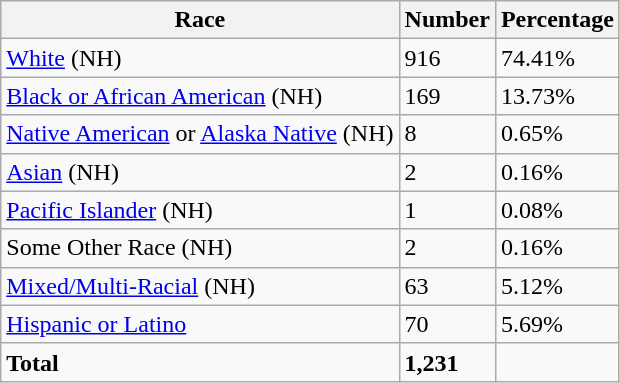<table class="wikitable">
<tr>
<th>Race</th>
<th>Number</th>
<th>Percentage</th>
</tr>
<tr>
<td><a href='#'>White</a> (NH)</td>
<td>916</td>
<td>74.41%</td>
</tr>
<tr>
<td><a href='#'>Black or African American</a> (NH)</td>
<td>169</td>
<td>13.73%</td>
</tr>
<tr>
<td><a href='#'>Native American</a> or <a href='#'>Alaska Native</a> (NH)</td>
<td>8</td>
<td>0.65%</td>
</tr>
<tr>
<td><a href='#'>Asian</a> (NH)</td>
<td>2</td>
<td>0.16%</td>
</tr>
<tr>
<td><a href='#'>Pacific Islander</a> (NH)</td>
<td>1</td>
<td>0.08%</td>
</tr>
<tr>
<td>Some Other Race (NH)</td>
<td>2</td>
<td>0.16%</td>
</tr>
<tr>
<td><a href='#'>Mixed/Multi-Racial</a> (NH)</td>
<td>63</td>
<td>5.12%</td>
</tr>
<tr>
<td><a href='#'>Hispanic or Latino</a></td>
<td>70</td>
<td>5.69%</td>
</tr>
<tr>
<td><strong>Total</strong></td>
<td><strong>1,231</strong></td>
<td></td>
</tr>
</table>
